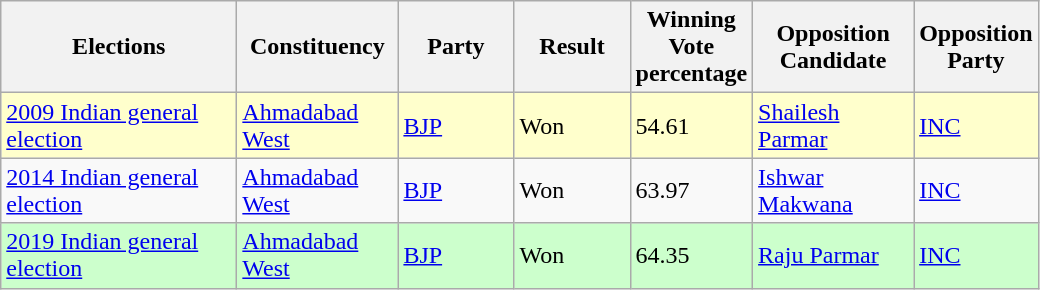<table class="sortable wikitable">
<tr>
<th width="150">Elections</th>
<th width="100">Constituency</th>
<th width="70">Party</th>
<th width="70">Result</th>
<th width="70">Winning Vote percentage</th>
<th width="100">Opposition Candidate</th>
<th width="70">Opposition Party</th>
</tr>
<tr style="background:#ffc;">
<td><a href='#'>2009 Indian general election</a></td>
<td><a href='#'>Ahmadabad West</a></td>
<td><a href='#'>BJP</a></td>
<td>Won</td>
<td>54.61</td>
<td><a href='#'>Shailesh Parmar</a></td>
<td><a href='#'>INC</a></td>
</tr>
<tr style="background:#gfc;">
<td><a href='#'>2014 Indian general election</a></td>
<td><a href='#'>Ahmadabad West</a></td>
<td><a href='#'>BJP</a></td>
<td>Won</td>
<td>63.97</td>
<td><a href='#'>Ishwar Makwana</a></td>
<td><a href='#'>INC</a></td>
</tr>
<tr style="background:#cfc;">
<td><a href='#'>2019 Indian general election</a></td>
<td><a href='#'>Ahmadabad West</a></td>
<td><a href='#'>BJP</a></td>
<td>Won</td>
<td>64.35</td>
<td><a href='#'>Raju Parmar</a></td>
<td><a href='#'>INC</a></td>
</tr>
</table>
